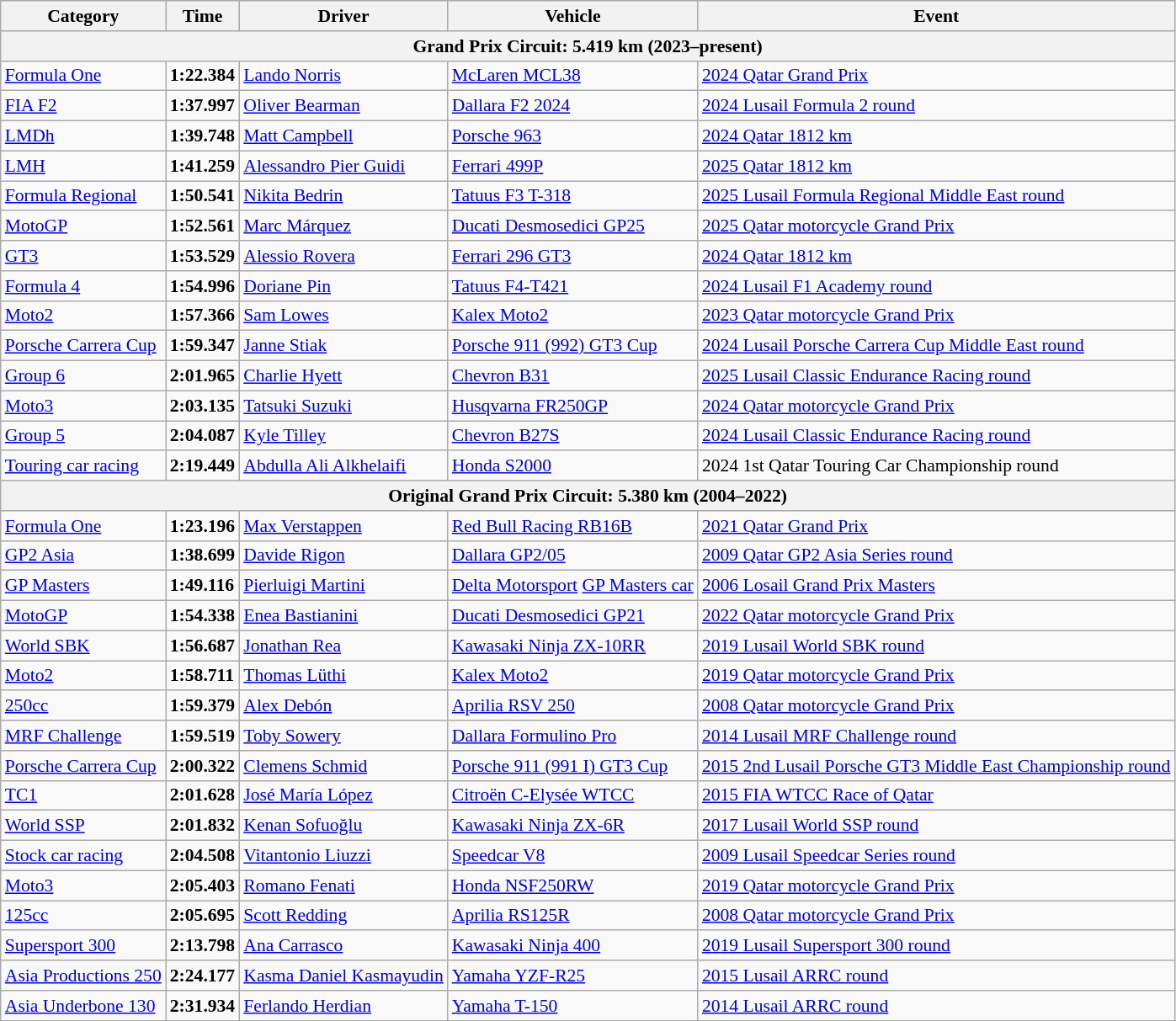<table class=wikitable style="font-size:90%",>
<tr>
<th>Category</th>
<th>Time</th>
<th>Driver</th>
<th>Vehicle</th>
<th>Event</th>
</tr>
<tr>
<th colspan=5>Grand Prix Circuit: 5.419 km (2023–present)</th>
</tr>
<tr>
<td><a href='#'>Formula One</a></td>
<td><strong>1:22.384</strong></td>
<td><a href='#'>Lando Norris</a></td>
<td><a href='#'>McLaren MCL38</a></td>
<td><a href='#'>2024 Qatar Grand Prix</a></td>
</tr>
<tr>
<td><a href='#'>FIA F2</a></td>
<td><strong>1:37.997</strong></td>
<td><a href='#'>Oliver Bearman</a></td>
<td><a href='#'>Dallara F2 2024</a></td>
<td><a href='#'>2024 Lusail Formula 2 round</a></td>
</tr>
<tr>
<td><a href='#'>LMDh</a></td>
<td><strong>1:39.748</strong></td>
<td><a href='#'>Matt Campbell</a></td>
<td><a href='#'>Porsche 963</a></td>
<td><a href='#'>2024 Qatar 1812 km</a></td>
</tr>
<tr>
<td><a href='#'>LMH</a></td>
<td><strong>1:41.259</strong></td>
<td><a href='#'>Alessandro Pier Guidi</a></td>
<td><a href='#'>Ferrari 499P</a></td>
<td><a href='#'>2025 Qatar 1812 km</a></td>
</tr>
<tr>
<td><a href='#'>Formula Regional</a></td>
<td><strong>1:50.541</strong></td>
<td><a href='#'>Nikita Bedrin</a></td>
<td><a href='#'>Tatuus F3 T-318</a></td>
<td><a href='#'>2025 Lusail Formula Regional Middle East round</a></td>
</tr>
<tr>
<td><a href='#'>MotoGP</a></td>
<td><strong>1:52.561</strong></td>
<td><a href='#'>Marc Márquez</a></td>
<td><a href='#'>Ducati Desmosedici GP25</a></td>
<td><a href='#'>2025 Qatar motorcycle Grand Prix</a></td>
</tr>
<tr>
<td><a href='#'>GT3</a></td>
<td><strong>1:53.529</strong></td>
<td><a href='#'>Alessio Rovera</a></td>
<td><a href='#'>Ferrari 296 GT3</a></td>
<td><a href='#'>2024 Qatar 1812 km</a></td>
</tr>
<tr>
<td><a href='#'>Formula 4</a></td>
<td><strong>1:54.996</strong></td>
<td><a href='#'>Doriane Pin</a></td>
<td><a href='#'>Tatuus F4-T421</a></td>
<td><a href='#'>2024 Lusail F1 Academy round</a></td>
</tr>
<tr>
<td><a href='#'>Moto2</a></td>
<td><strong>1:57.366</strong></td>
<td><a href='#'>Sam Lowes</a></td>
<td><a href='#'>Kalex Moto2</a></td>
<td><a href='#'>2023 Qatar motorcycle Grand Prix</a></td>
</tr>
<tr>
<td><a href='#'>Porsche Carrera Cup</a></td>
<td><strong>1:59.347</strong></td>
<td><a href='#'>Janne Stiak</a></td>
<td><a href='#'>Porsche 911 (992) GT3 Cup</a></td>
<td><a href='#'>2024 Lusail Porsche Carrera Cup Middle East round</a></td>
</tr>
<tr>
<td><a href='#'>Group 6</a></td>
<td><strong>2:01.965</strong></td>
<td><a href='#'>Charlie Hyett</a></td>
<td><a href='#'>Chevron B31</a></td>
<td><a href='#'>2025 Lusail Classic Endurance Racing round</a></td>
</tr>
<tr>
<td><a href='#'>Moto3</a></td>
<td><strong>2:03.135</strong></td>
<td><a href='#'>Tatsuki Suzuki</a></td>
<td><a href='#'>Husqvarna FR250GP</a></td>
<td><a href='#'>2024 Qatar motorcycle Grand Prix</a></td>
</tr>
<tr>
<td><a href='#'>Group 5</a></td>
<td><strong>2:04.087</strong></td>
<td><a href='#'>Kyle Tilley</a></td>
<td><a href='#'>Chevron B27S</a></td>
<td><a href='#'>2024 Lusail Classic Endurance Racing round</a></td>
</tr>
<tr>
<td><a href='#'>Touring car racing</a></td>
<td><strong>2:19.449</strong></td>
<td><a href='#'>Abdulla Ali Alkhelaifi</a></td>
<td><a href='#'>Honda S2000</a></td>
<td>2024 1st Qatar Touring Car Championship round</td>
</tr>
<tr>
<th colspan=5>Original Grand Prix Circuit: 5.380 km (2004–2022)</th>
</tr>
<tr>
<td><a href='#'>Formula One</a></td>
<td><strong>1:23.196</strong></td>
<td><a href='#'>Max Verstappen</a></td>
<td><a href='#'>Red Bull Racing RB16B</a></td>
<td><a href='#'>2021 Qatar Grand Prix</a></td>
</tr>
<tr>
<td><a href='#'>GP2 Asia</a></td>
<td><strong>1:38.699</strong></td>
<td><a href='#'>Davide Rigon</a></td>
<td><a href='#'>Dallara GP2/05</a></td>
<td><a href='#'>2009 Qatar GP2 Asia Series round</a></td>
</tr>
<tr>
<td><a href='#'>GP Masters</a></td>
<td><strong>1:49.116</strong></td>
<td><a href='#'>Pierluigi Martini</a></td>
<td><a href='#'>Delta Motorsport</a> <a href='#'>GP Masters car</a></td>
<td><a href='#'>2006 Losail Grand Prix Masters</a></td>
</tr>
<tr>
<td><a href='#'>MotoGP</a></td>
<td><strong>1:54.338</strong></td>
<td><a href='#'>Enea Bastianini</a></td>
<td><a href='#'>Ducati Desmosedici GP21</a></td>
<td><a href='#'>2022 Qatar motorcycle Grand Prix</a></td>
</tr>
<tr>
<td><a href='#'>World SBK</a></td>
<td><strong>1:56.687</strong></td>
<td><a href='#'>Jonathan Rea</a></td>
<td><a href='#'>Kawasaki Ninja ZX-10RR</a></td>
<td><a href='#'>2019 Lusail World SBK round</a></td>
</tr>
<tr>
<td><a href='#'>Moto2</a></td>
<td><strong>1:58.711</strong></td>
<td><a href='#'>Thomas Lüthi</a></td>
<td><a href='#'>Kalex Moto2</a></td>
<td><a href='#'>2019 Qatar motorcycle Grand Prix</a></td>
</tr>
<tr>
<td><a href='#'>250cc</a></td>
<td><strong>1:59.379</strong></td>
<td><a href='#'>Alex Debón</a></td>
<td><a href='#'>Aprilia RSV 250</a></td>
<td><a href='#'>2008 Qatar motorcycle Grand Prix</a></td>
</tr>
<tr>
<td><a href='#'>MRF Challenge</a></td>
<td><strong>1:59.519</strong></td>
<td><a href='#'>Toby Sowery</a></td>
<td><a href='#'>Dallara Formulino Pro</a></td>
<td><a href='#'>2014 Lusail MRF Challenge round</a></td>
</tr>
<tr>
<td><a href='#'>Porsche Carrera Cup</a></td>
<td><strong>2:00.322</strong></td>
<td><a href='#'>Clemens Schmid</a></td>
<td><a href='#'>Porsche 911 (991 I) GT3 Cup</a></td>
<td><a href='#'>2015 2nd Lusail Porsche GT3 Middle East Championship round</a></td>
</tr>
<tr>
<td><a href='#'>TC1</a></td>
<td><strong>2:01.628</strong></td>
<td><a href='#'>José María López</a></td>
<td><a href='#'>Citroën C-Elysée WTCC</a></td>
<td><a href='#'>2015 FIA WTCC Race of Qatar</a></td>
</tr>
<tr>
<td><a href='#'>World SSP</a></td>
<td><strong>2:01.832</strong></td>
<td><a href='#'>Kenan Sofuoğlu</a></td>
<td><a href='#'>Kawasaki Ninja ZX-6R</a></td>
<td><a href='#'>2017 Lusail World SSP round</a></td>
</tr>
<tr>
<td><a href='#'>Stock car racing</a></td>
<td><strong>2:04.508</strong></td>
<td><a href='#'>Vitantonio Liuzzi</a></td>
<td><a href='#'>Speedcar V8</a></td>
<td><a href='#'>2009 Lusail Speedcar Series round</a></td>
</tr>
<tr>
<td><a href='#'>Moto3</a></td>
<td><strong>2:05.403</strong></td>
<td><a href='#'>Romano Fenati</a></td>
<td><a href='#'>Honda NSF250RW</a></td>
<td><a href='#'>2019 Qatar motorcycle Grand Prix</a></td>
</tr>
<tr>
<td><a href='#'>125cc</a></td>
<td><strong>2:05.695</strong></td>
<td><a href='#'>Scott Redding</a></td>
<td><a href='#'>Aprilia RS125R</a></td>
<td><a href='#'>2008 Qatar motorcycle Grand Prix</a></td>
</tr>
<tr>
<td><a href='#'>Supersport 300</a></td>
<td><strong>2:13.798</strong></td>
<td><a href='#'>Ana Carrasco</a></td>
<td><a href='#'>Kawasaki Ninja 400</a></td>
<td><a href='#'>2019 Lusail Supersport 300 round</a></td>
</tr>
<tr>
<td><a href='#'>Asia Productions 250</a></td>
<td><strong>2:24.177</strong></td>
<td><a href='#'>Kasma Daniel Kasmayudin</a></td>
<td><a href='#'>Yamaha YZF-R25</a></td>
<td><a href='#'>2015 Lusail ARRC round</a></td>
</tr>
<tr>
<td><a href='#'>Asia Underbone 130</a></td>
<td><strong>2:31.934</strong></td>
<td><a href='#'>Ferlando Herdian</a></td>
<td><a href='#'>Yamaha T-150</a></td>
<td><a href='#'>2014 Lusail ARRC round</a></td>
</tr>
<tr>
</tr>
</table>
